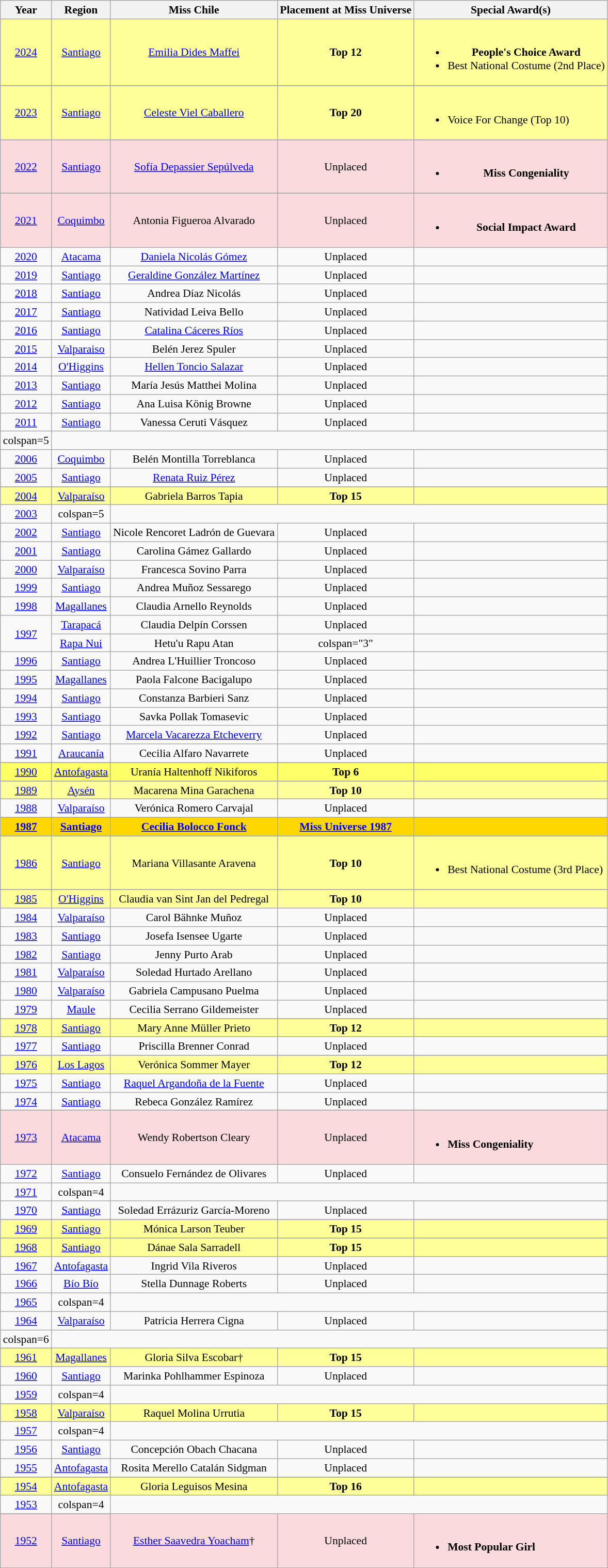<table class="wikitable " style="font-size: 90%; text-align:center;">
<tr>
<th>Year</th>
<th>Region</th>
<th>Miss Chile</th>
<th>Placement at Miss Universe</th>
<th>Special Award(s)</th>
</tr>
<tr style="background-color:#FFFF99; ">
<td><a href='#'>2024</a></td>
<td><a href='#'>Santiago</a></td>
<td><a href='#'>Emilia Dides Maffei</a></td>
<td><strong>Top 12</strong></td>
<td><br><ul><li><strong>People's Choice Award</strong></li><li>Best National Costume (2nd Place)</li></ul></td>
</tr>
<tr>
</tr>
<tr style="background-color:#FFFF99;">
<td><a href='#'>2023</a></td>
<td><a href='#'>Santiago</a></td>
<td><a href='#'>Celeste Viel Caballero</a></td>
<td><strong>Top 20</strong></td>
<td align="left"><br><ul><li>Voice For Change (Top 10)</li></ul></td>
</tr>
<tr>
</tr>
<tr style="background-color:#FADADD;">
<td><a href='#'>2022</a></td>
<td><a href='#'>Santiago</a></td>
<td><a href='#'>Sofía Depassier Sepúlveda</a></td>
<td>Unplaced</td>
<td><br><ul><li><strong>Miss Congeniality</strong></li></ul></td>
</tr>
<tr>
</tr>
<tr style="background-color:#FADADD;">
<td><a href='#'>2021</a></td>
<td><a href='#'>Coquimbo</a></td>
<td>Antonia Figueroa Alvarado</td>
<td>Unplaced</td>
<td><br><ul><li><strong>Social Impact Award</strong></li></ul></td>
</tr>
<tr>
<td><a href='#'>2020</a></td>
<td><a href='#'>Atacama</a></td>
<td><a href='#'>Daniela Nicolás Gómez</a></td>
<td>Unplaced</td>
<td></td>
</tr>
<tr>
<td><a href='#'>2019</a></td>
<td><a href='#'>Santiago</a></td>
<td><a href='#'>Geraldine González Martínez</a></td>
<td>Unplaced</td>
<td></td>
</tr>
<tr>
<td><a href='#'>2018</a></td>
<td><a href='#'>Santiago</a></td>
<td>Andrea Díaz Nicolás</td>
<td>Unplaced</td>
<td></td>
</tr>
<tr>
<td><a href='#'>2017</a></td>
<td><a href='#'>Santiago</a></td>
<td>Natividad Leiva Bello</td>
<td>Unplaced</td>
<td></td>
</tr>
<tr>
<td><a href='#'>2016</a></td>
<td><a href='#'>Santiago</a></td>
<td><a href='#'>Catalina Cáceres Ríos</a></td>
<td>Unplaced</td>
<td></td>
</tr>
<tr>
<td><a href='#'>2015</a></td>
<td><a href='#'>Valparaiso</a></td>
<td>Belén Jerez Spuler</td>
<td>Unplaced</td>
<td></td>
</tr>
<tr>
<td><a href='#'>2014</a></td>
<td><a href='#'>O'Higgins</a></td>
<td><a href='#'>Hellen Toncio Salazar</a></td>
<td>Unplaced</td>
<td></td>
</tr>
<tr>
<td><a href='#'>2013</a></td>
<td><a href='#'>Santiago</a></td>
<td>María Jesús Matthei Molina</td>
<td>Unplaced</td>
<td></td>
</tr>
<tr>
<td><a href='#'>2012</a></td>
<td><a href='#'>Santiago</a></td>
<td>Ana Luisa König Browne</td>
<td>Unplaced</td>
<td></td>
</tr>
<tr>
<td><a href='#'>2011</a></td>
<td><a href='#'>Santiago</a></td>
<td>Vanessa Ceruti Vásquez</td>
<td>Unplaced</td>
<td></td>
</tr>
<tr>
<td>colspan=5 </td>
</tr>
<tr>
<td><a href='#'>2006</a></td>
<td><a href='#'>Coquimbo</a></td>
<td>Belén Montilla Torreblanca</td>
<td>Unplaced</td>
<td></td>
</tr>
<tr>
<td><a href='#'>2005</a></td>
<td><a href='#'>Santiago</a></td>
<td><a href='#'>Renata Ruiz Pérez</a></td>
<td>Unplaced</td>
<td></td>
</tr>
<tr>
</tr>
<tr style="background-color:#FFFF99;">
<td><a href='#'>2004</a></td>
<td><a href='#'>Valparaíso</a></td>
<td>Gabriela Barros Tapia</td>
<td><strong>Top 15</strong></td>
<td></td>
</tr>
<tr>
<td><a href='#'>2003</a></td>
<td>colspan=5 </td>
</tr>
<tr>
<td><a href='#'>2002</a></td>
<td><a href='#'>Santiago</a></td>
<td>Nicole Rencoret Ladrón de Guevara</td>
<td>Unplaced</td>
<td></td>
</tr>
<tr>
<td><a href='#'>2001</a></td>
<td><a href='#'>Santiago</a></td>
<td>Carolina Gámez Gallardo</td>
<td>Unplaced</td>
<td></td>
</tr>
<tr>
<td><a href='#'>2000</a></td>
<td><a href='#'>Valparaíso</a></td>
<td>Francesca Sovino Parra</td>
<td>Unplaced</td>
<td></td>
</tr>
<tr>
<td><a href='#'>1999</a></td>
<td><a href='#'>Santiago</a></td>
<td>Andrea Muñoz Sessarego</td>
<td>Unplaced</td>
<td></td>
</tr>
<tr>
<td><a href='#'>1998</a></td>
<td><a href='#'>Magallanes</a></td>
<td>Claudia Arnello Reynolds</td>
<td>Unplaced</td>
<td></td>
</tr>
<tr>
<td rowspan="2"><a href='#'>1997</a></td>
<td><a href='#'>Tarapacá</a></td>
<td>Claudia Delpín Corssen</td>
<td>Unplaced</td>
<td></td>
</tr>
<tr>
<td><a href='#'>Rapa Nui</a></td>
<td>Hetu'u Rapu Atan</td>
<td>colspan="3" </td>
</tr>
<tr>
<td><a href='#'>1996</a></td>
<td><a href='#'>Santiago</a></td>
<td>Andrea L'Huillier Troncoso</td>
<td>Unplaced</td>
<td></td>
</tr>
<tr>
<td><a href='#'>1995</a></td>
<td><a href='#'>Magallanes</a></td>
<td>Paola Falcone Bacigalupo</td>
<td>Unplaced</td>
<td></td>
</tr>
<tr>
<td><a href='#'>1994</a></td>
<td><a href='#'>Santiago</a></td>
<td>Constanza Barbieri Sanz</td>
<td>Unplaced</td>
<td></td>
</tr>
<tr>
<td><a href='#'>1993</a></td>
<td><a href='#'>Santiago</a></td>
<td>Savka Pollak Tomasevic</td>
<td>Unplaced</td>
<td></td>
</tr>
<tr>
<td><a href='#'>1992</a></td>
<td><a href='#'>Santiago</a></td>
<td><a href='#'>Marcela Vacarezza Etcheverry</a></td>
<td>Unplaced</td>
<td></td>
</tr>
<tr>
<td><a href='#'>1991</a></td>
<td><a href='#'>Araucanía</a></td>
<td>Cecilia Alfaro Navarrete</td>
<td>Unplaced</td>
<td></td>
</tr>
<tr>
</tr>
<tr style="background-color:#FFFF66;">
<td><a href='#'>1990</a></td>
<td><a href='#'>Antofagasta</a></td>
<td>Uranía Haltenhoff Nikiforos</td>
<td><strong>Top 6</strong></td>
<td></td>
</tr>
<tr>
</tr>
<tr style="background-color:#FFFF99;">
<td><a href='#'>1989</a></td>
<td><a href='#'>Aysén</a></td>
<td>Macarena Mina Garachena</td>
<td><strong>Top 10</strong></td>
<td></td>
</tr>
<tr>
<td><a href='#'>1988</a></td>
<td><a href='#'>Valparaíso</a></td>
<td>Verónica Romero Carvajal</td>
<td>Unplaced</td>
<td></td>
</tr>
<tr>
</tr>
<tr style="background-color:gold; font-weight: bold">
<td><a href='#'>1987</a></td>
<td><a href='#'>Santiago</a></td>
<td><a href='#'>Cecilia Bolocco Fonck</a></td>
<td><a href='#'>Miss Universe 1987</a></td>
<td></td>
</tr>
<tr>
</tr>
<tr style="background-color:#FFFF99;">
<td><a href='#'>1986</a></td>
<td><a href='#'>Santiago</a></td>
<td>Mariana Villasante Aravena</td>
<td><strong>Top 10</strong></td>
<td align="left"><br><ul><li>Best National Costume (3rd Place)</li></ul></td>
</tr>
<tr>
</tr>
<tr style="background-color:#FFFF99;">
<td><a href='#'>1985</a></td>
<td><a href='#'>O'Higgins</a></td>
<td>Claudia van Sint Jan del Pedregal</td>
<td><strong>Top 10</strong></td>
<td></td>
</tr>
<tr>
<td><a href='#'>1984</a></td>
<td><a href='#'>Valparaíso</a></td>
<td>Carol Bähnke Muñoz</td>
<td>Unplaced</td>
<td></td>
</tr>
<tr>
<td><a href='#'>1983</a></td>
<td><a href='#'>Santiago</a></td>
<td>Josefa Isensee Ugarte</td>
<td>Unplaced</td>
<td></td>
</tr>
<tr>
<td><a href='#'>1982</a></td>
<td><a href='#'>Santiago</a></td>
<td>Jenny Purto Arab</td>
<td>Unplaced</td>
<td></td>
</tr>
<tr>
<td><a href='#'>1981</a></td>
<td><a href='#'>Valparaíso</a></td>
<td>Soledad Hurtado Arellano</td>
<td>Unplaced</td>
<td></td>
</tr>
<tr>
<td><a href='#'>1980</a></td>
<td><a href='#'>Valparaíso</a></td>
<td>Gabriela Campusano Puelma</td>
<td>Unplaced</td>
<td></td>
</tr>
<tr>
<td><a href='#'>1979</a></td>
<td><a href='#'>Maule</a></td>
<td>Cecilia Serrano Gildemeister</td>
<td>Unplaced</td>
<td></td>
</tr>
<tr>
</tr>
<tr style="background-color:#FFFF99; ">
<td><a href='#'>1978</a></td>
<td><a href='#'>Santiago</a></td>
<td>Mary Anne Müller Prieto</td>
<td><strong>Top 12</strong></td>
<td></td>
</tr>
<tr>
<td><a href='#'>1977</a></td>
<td><a href='#'>Santiago</a></td>
<td>Priscilla Brenner Conrad</td>
<td>Unplaced</td>
<td></td>
</tr>
<tr>
</tr>
<tr style="background-color:#FFFF99; ">
<td><a href='#'>1976</a></td>
<td><a href='#'>Los Lagos</a></td>
<td>Verónica Sommer Mayer</td>
<td><strong>Top 12</strong></td>
<td></td>
</tr>
<tr>
<td><a href='#'>1975</a></td>
<td><a href='#'>Santiago</a></td>
<td><a href='#'>Raquel Argandoña de la Fuente</a></td>
<td>Unplaced</td>
<td></td>
</tr>
<tr>
<td><a href='#'>1974</a></td>
<td><a href='#'>Santiago</a></td>
<td>Rebeca González Ramírez</td>
<td>Unplaced</td>
<td></td>
</tr>
<tr>
</tr>
<tr style="background-color:#FADADD; ">
<td><a href='#'>1973</a></td>
<td><a href='#'>Atacama</a></td>
<td>Wendy Robertson Cleary</td>
<td>Unplaced</td>
<td align="left"><br><ul><li><strong>Miss Congeniality</strong></li></ul></td>
</tr>
<tr>
<td><a href='#'>1972</a></td>
<td><a href='#'>Santiago</a></td>
<td>Consuelo Fernández de Olivares</td>
<td>Unplaced</td>
<td></td>
</tr>
<tr>
<td><a href='#'>1971</a></td>
<td>colspan=4 </td>
</tr>
<tr>
<td><a href='#'>1970</a></td>
<td><a href='#'>Santiago</a></td>
<td>Soledad Errázuriz García-Moreno</td>
<td>Unplaced</td>
<td></td>
</tr>
<tr>
</tr>
<tr style="background-color:#FFFF99; ">
<td><a href='#'>1969</a></td>
<td><a href='#'>Santiago</a></td>
<td>Mónica Larson Teuber</td>
<td><strong>Top 15</strong></td>
<td></td>
</tr>
<tr>
</tr>
<tr style="background-color:#FFFF99; ">
<td><a href='#'>1968</a></td>
<td><a href='#'>Santiago</a></td>
<td>Dánae Sala Sarradell</td>
<td><strong>Top 15</strong></td>
<td></td>
</tr>
<tr>
<td><a href='#'>1967</a></td>
<td><a href='#'>Antofagasta</a></td>
<td>Ingrid Vila Riveros</td>
<td>Unplaced</td>
<td></td>
</tr>
<tr>
<td><a href='#'>1966</a></td>
<td><a href='#'>Bío Bío</a></td>
<td>Stella Dunnage Roberts</td>
<td>Unplaced</td>
<td></td>
</tr>
<tr>
<td><a href='#'>1965</a></td>
<td>colspan=4 </td>
</tr>
<tr>
<td><a href='#'>1964</a></td>
<td><a href='#'>Valparaíso</a></td>
<td>Patricia Herrera Cigna</td>
<td>Unplaced</td>
<td></td>
</tr>
<tr>
<td>colspan=6 </td>
</tr>
<tr>
</tr>
<tr style="background-color:#FFFF99; ">
<td><a href='#'>1961</a></td>
<td><a href='#'>Magallanes</a></td>
<td>Gloria Silva Escobar†</td>
<td><strong>Top 15</strong></td>
<td></td>
</tr>
<tr>
<td><a href='#'>1960</a></td>
<td><a href='#'>Santiago</a></td>
<td>Marinka Pohlhammer Espinoza</td>
<td>Unplaced</td>
<td></td>
</tr>
<tr>
<td><a href='#'>1959</a></td>
<td>colspan=4 </td>
</tr>
<tr>
</tr>
<tr style="background-color:#FFFF99; ">
<td><a href='#'>1958</a></td>
<td><a href='#'>Valparaíso</a></td>
<td>Raquel Molina Urrutia</td>
<td><strong>Top 15</strong></td>
<td></td>
</tr>
<tr>
<td><a href='#'>1957</a></td>
<td>colspan=4 </td>
</tr>
<tr>
<td><a href='#'>1956</a></td>
<td><a href='#'>Santiago</a></td>
<td>Concepción Obach Chacana</td>
<td>Unplaced</td>
<td></td>
</tr>
<tr>
<td><a href='#'>1955</a></td>
<td><a href='#'>Antofagasta</a></td>
<td>Rosita Merello Catalán Sidgman</td>
<td>Unplaced</td>
<td></td>
</tr>
<tr>
</tr>
<tr style="background-color:#FFFF99; ">
<td><a href='#'>1954</a></td>
<td><a href='#'>Antofagasta</a></td>
<td>Gloria Leguisos Mesina</td>
<td><strong>Top 16</strong></td>
<td></td>
</tr>
<tr>
<td><a href='#'>1953</a></td>
<td>colspan=4 </td>
</tr>
<tr>
</tr>
<tr style="background-color:#FADADD; ">
<td><a href='#'>1952</a></td>
<td><a href='#'>Santiago</a></td>
<td><a href='#'>Esther Saavedra Yoacham</a>†</td>
<td>Unplaced</td>
<td align="left"><br><ul><li><strong>Most Popular Girl</strong></li></ul></td>
</tr>
<tr>
</tr>
</table>
